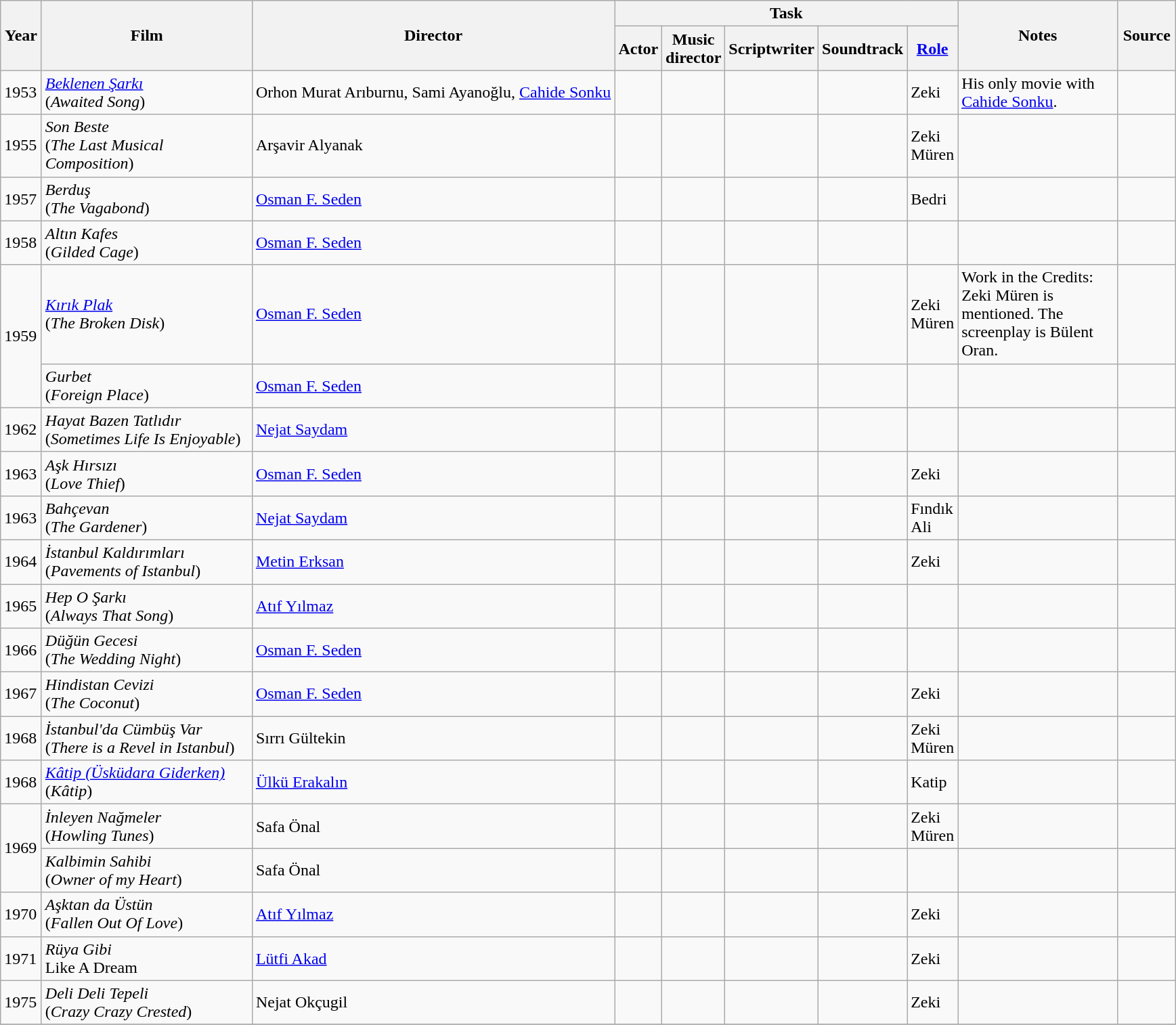<table class="wikitable">
<tr>
<th rowspan="2" width="33">Year</th>
<th rowspan="2" width="200">Film</th>
<th rowspan="2">Director</th>
<th colspan="5">Task</th>
<th rowspan="2" width="150">Notes</th>
<th rowspan="2" width="50">Source</th>
</tr>
<tr>
<th width=5>Actor</th>
<th width=5>Music director</th>
<th width=5>Scriptwriter</th>
<th width=5>Soundtrack</th>
<th width=5><a href='#'>Role</a></th>
</tr>
<tr>
<td>1953</td>
<td><em><a href='#'>Beklenen Şarkı</a></em> <br>(<em>Awaited Song</em>)</td>
<td>Orhon Murat Arıburnu, Sami Ayanoğlu, <a href='#'>Cahide Sonku</a></td>
<td></td>
<td></td>
<td></td>
<td></td>
<td>Zeki</td>
<td>His only movie with <a href='#'>Cahide Sonku</a>.</td>
<td></td>
</tr>
<tr>
<td>1955</td>
<td><em>Son Beste</em> <br>(<em>The Last Musical Composition</em>)</td>
<td>Arşavir Alyanak</td>
<td></td>
<td></td>
<td></td>
<td></td>
<td>Zeki Müren</td>
<td></td>
<td></td>
</tr>
<tr>
<td>1957</td>
<td><em>Berduş</em><br> (<em>The Vagabond</em>)</td>
<td><a href='#'>Osman F. Seden</a></td>
<td></td>
<td></td>
<td></td>
<td></td>
<td>Bedri</td>
<td></td>
<td></td>
</tr>
<tr>
<td>1958</td>
<td><em>Altın Kafes</em><br>(<em>Gilded Cage</em>)</td>
<td><a href='#'>Osman F. Seden</a></td>
<td></td>
<td></td>
<td></td>
<td></td>
<td></td>
<td></td>
<td></td>
</tr>
<tr>
<td rowspan="2">1959</td>
<td><em><a href='#'>Kırık Plak</a></em><br>(<em>The Broken Disk</em>)</td>
<td><a href='#'>Osman F. Seden</a></td>
<td></td>
<td></td>
<td></td>
<td></td>
<td>Zeki Müren</td>
<td>Work in the Credits: Zeki Müren is mentioned. The screenplay is Bülent Oran.</td>
<td></td>
</tr>
<tr>
<td><em>Gurbet</em><br> (<em>Foreign Place</em>)</td>
<td><a href='#'>Osman F. Seden</a></td>
<td></td>
<td></td>
<td></td>
<td></td>
<td></td>
<td></td>
<td></td>
</tr>
<tr>
<td>1962</td>
<td><em>Hayat Bazen Tatlıdır</em><br> (<em>Sometimes Life Is Enjoyable</em>)</td>
<td><a href='#'>Nejat Saydam</a></td>
<td></td>
<td></td>
<td></td>
<td></td>
<td></td>
<td></td>
<td></td>
</tr>
<tr>
<td>1963</td>
<td><em>Aşk Hırsızı</em><br> (<em>Love Thief</em>)</td>
<td><a href='#'>Osman F. Seden</a></td>
<td></td>
<td></td>
<td></td>
<td></td>
<td>Zeki</td>
<td></td>
<td></td>
</tr>
<tr>
<td>1963</td>
<td><em>Bahçevan</em><br> (<em>The Gardener</em>)</td>
<td><a href='#'>Nejat Saydam</a></td>
<td></td>
<td></td>
<td></td>
<td></td>
<td>Fındık Ali</td>
<td></td>
<td></td>
</tr>
<tr>
<td>1964</td>
<td><em>İstanbul Kaldırımları</em><br>(<em>Pavements of Istanbul</em>)</td>
<td><a href='#'>Metin Erksan</a></td>
<td></td>
<td></td>
<td></td>
<td></td>
<td>Zeki</td>
<td></td>
<td></td>
</tr>
<tr>
<td>1965</td>
<td><em>Hep O Şarkı</em><br> (<em>Always That Song</em>)</td>
<td><a href='#'>Atıf Yılmaz</a></td>
<td></td>
<td></td>
<td></td>
<td></td>
<td></td>
<td></td>
<td></td>
</tr>
<tr>
<td>1966</td>
<td><em>Düğün Gecesi</em><br> (<em>The Wedding Night</em>)</td>
<td><a href='#'>Osman F. Seden</a></td>
<td></td>
<td></td>
<td></td>
<td></td>
<td></td>
<td></td>
<td></td>
</tr>
<tr>
<td>1967</td>
<td><em>Hindistan Cevizi</em><br> (<em>The Coconut</em>)</td>
<td><a href='#'>Osman F. Seden</a></td>
<td></td>
<td></td>
<td></td>
<td></td>
<td>Zeki</td>
<td></td>
<td></td>
</tr>
<tr>
<td>1968</td>
<td><em>İstanbul'da Cümbüş Var</em><br>(<em>There is a Revel in Istanbul</em>)</td>
<td>Sırrı Gültekin</td>
<td></td>
<td></td>
<td></td>
<td></td>
<td>Zeki Müren</td>
<td></td>
<td></td>
</tr>
<tr>
<td>1968</td>
<td><em><a href='#'>Kâtip (Üsküdara Giderken)</a></em><br> (<em>Kâtip</em>)</td>
<td><a href='#'>Ülkü Erakalın</a></td>
<td></td>
<td></td>
<td></td>
<td></td>
<td>Katip</td>
<td></td>
<td></td>
</tr>
<tr>
<td rowspan="2">1969</td>
<td><em>İnleyen Nağmeler</em><br> (<em>Howling Tunes</em>)</td>
<td>Safa Önal</td>
<td></td>
<td></td>
<td></td>
<td></td>
<td>Zeki Müren</td>
<td></td>
<td></td>
</tr>
<tr>
<td><em>Kalbimin Sahibi</em><br>(<em>Owner of my Heart</em>)</td>
<td>Safa Önal</td>
<td></td>
<td></td>
<td></td>
<td></td>
<td></td>
<td></td>
<td></td>
</tr>
<tr>
<td>1970</td>
<td><em>Aşktan da Üstün</em><br> (<em>Fallen Out Of Love</em>)</td>
<td><a href='#'>Atıf Yılmaz</a></td>
<td></td>
<td></td>
<td></td>
<td></td>
<td>Zeki</td>
<td></td>
<td></td>
</tr>
<tr>
<td>1971</td>
<td><em>Rüya Gibi</em><br> Like A Dream</td>
<td><a href='#'>Lütfi Akad</a></td>
<td></td>
<td></td>
<td></td>
<td></td>
<td>Zeki</td>
<td></td>
<td></td>
</tr>
<tr>
<td>1975</td>
<td><em>Deli Deli Tepeli</em><br>(<em>Crazy Crazy Crested</em>)</td>
<td>Nejat Okçugil</td>
<td></td>
<td></td>
<td></td>
<td></td>
<td>Zeki</td>
<td></td>
<td></td>
</tr>
<tr>
</tr>
</table>
